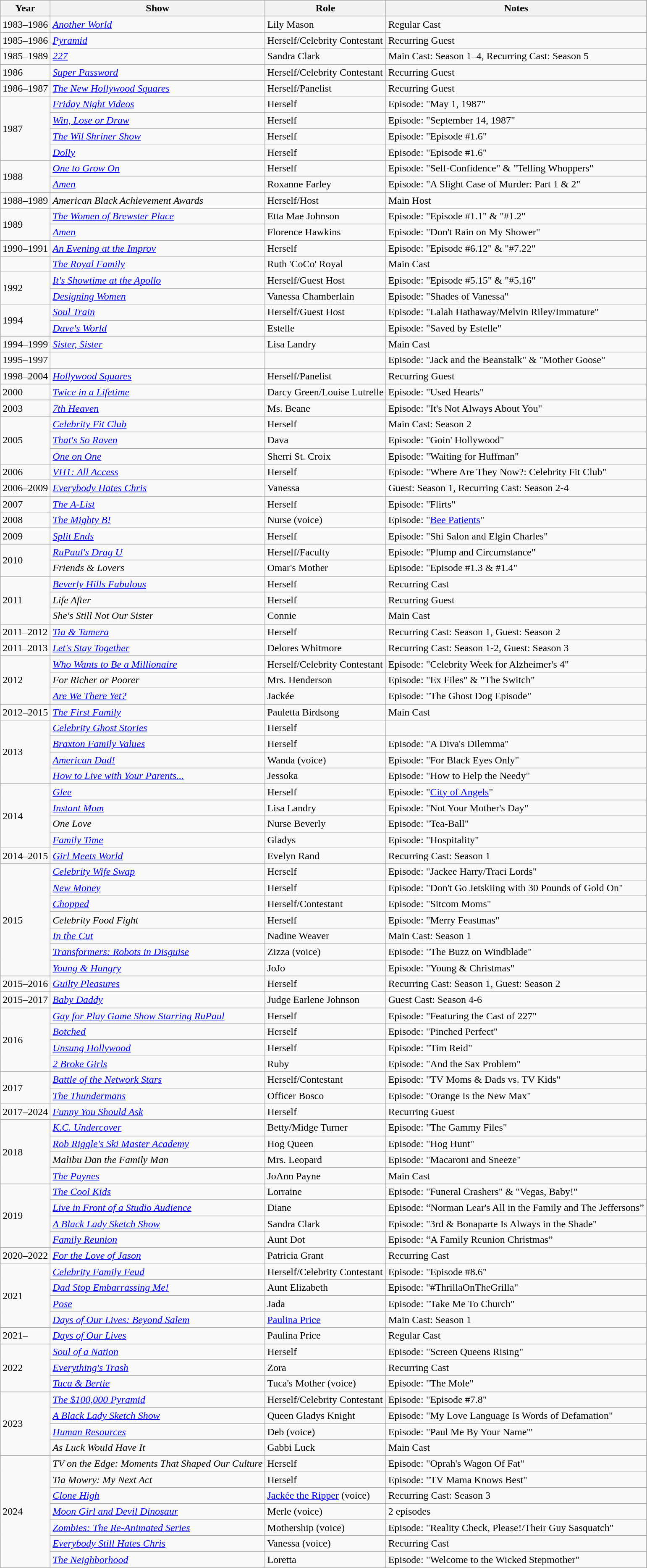<table class="wikitable sortable">
<tr>
<th>Year</th>
<th>Show</th>
<th>Role</th>
<th>Notes</th>
</tr>
<tr>
<td>1983–1986</td>
<td><em><a href='#'>Another World</a></em></td>
<td>Lily Mason</td>
<td>Regular Cast</td>
</tr>
<tr>
<td>1985–1986</td>
<td><em><a href='#'>Pyramid</a></em></td>
<td>Herself/Celebrity Contestant</td>
<td>Recurring Guest</td>
</tr>
<tr>
<td>1985–1989</td>
<td><em><a href='#'>227</a></em></td>
<td>Sandra Clark</td>
<td>Main Cast: Season 1–4, Recurring Cast: Season 5</td>
</tr>
<tr>
<td>1986</td>
<td><em><a href='#'>Super Password</a></em></td>
<td>Herself/Celebrity Contestant</td>
<td>Recurring Guest</td>
</tr>
<tr>
<td>1986–1987</td>
<td><em><a href='#'>The New Hollywood Squares</a></em></td>
<td>Herself/Panelist</td>
<td>Recurring Guest</td>
</tr>
<tr>
<td rowspan="4">1987</td>
<td><em><a href='#'>Friday Night Videos</a></em></td>
<td>Herself</td>
<td>Episode: "May 1, 1987"</td>
</tr>
<tr>
<td><em><a href='#'>Win, Lose or Draw</a></em></td>
<td>Herself</td>
<td>Episode: "September 14, 1987"</td>
</tr>
<tr>
<td><em><a href='#'>The Wil Shriner Show</a></em></td>
<td>Herself</td>
<td>Episode: "Episode #1.6"</td>
</tr>
<tr>
<td><em><a href='#'>Dolly</a></em></td>
<td>Herself</td>
<td>Episode: "Episode #1.6"</td>
</tr>
<tr>
<td rowspan="2">1988</td>
<td><em><a href='#'>One to Grow On</a></em></td>
<td>Herself</td>
<td>Episode: "Self-Confidence" & "Telling Whoppers"</td>
</tr>
<tr>
<td><em><a href='#'>Amen</a></em></td>
<td>Roxanne Farley</td>
<td>Episode: "A Slight Case of Murder: Part 1 & 2"</td>
</tr>
<tr>
<td>1988–1989</td>
<td><em>American Black Achievement Awards</em></td>
<td>Herself/Host</td>
<td>Main Host</td>
</tr>
<tr>
<td rowspan="2">1989</td>
<td><em><a href='#'>The Women of Brewster Place</a></em></td>
<td>Etta Mae Johnson</td>
<td>Episode: "Episode #1.1" & "#1.2"</td>
</tr>
<tr>
<td><em><a href='#'>Amen</a></em></td>
<td>Florence Hawkins</td>
<td>Episode: "Don't Rain on My Shower"</td>
</tr>
<tr>
<td>1990–1991</td>
<td><em><a href='#'>An Evening at the Improv</a></em></td>
<td>Herself</td>
<td>Episode: "Episode #6.12" & "#7.22"</td>
</tr>
<tr>
<td></td>
<td><em><a href='#'>The Royal Family</a></em></td>
<td>Ruth 'CoCo' Royal</td>
<td>Main Cast</td>
</tr>
<tr>
<td rowspan="2">1992</td>
<td><em><a href='#'>It's Showtime at the Apollo</a></em></td>
<td>Herself/Guest Host</td>
<td>Episode: "Episode #5.15" & "#5.16"</td>
</tr>
<tr>
<td><em><a href='#'>Designing Women</a></em></td>
<td>Vanessa Chamberlain</td>
<td>Episode: "Shades of Vanessa"</td>
</tr>
<tr>
<td rowspan="2">1994</td>
<td><em><a href='#'>Soul Train</a></em></td>
<td>Herself/Guest Host</td>
<td>Episode: "Lalah Hathaway/Melvin Riley/Immature"</td>
</tr>
<tr>
<td><em><a href='#'>Dave's World</a></em></td>
<td>Estelle</td>
<td>Episode: "Saved by Estelle"</td>
</tr>
<tr>
<td>1994–1999</td>
<td><em><a href='#'>Sister, Sister</a></em></td>
<td>Lisa Landry</td>
<td>Main Cast</td>
</tr>
<tr>
<td>1995–1997</td>
<td></td>
<td></td>
<td>Episode: "Jack and the Beanstalk" & "Mother Goose"</td>
</tr>
<tr>
<td>1998–2004</td>
<td><em><a href='#'>Hollywood Squares</a></em></td>
<td>Herself/Panelist</td>
<td>Recurring Guest</td>
</tr>
<tr>
<td>2000</td>
<td><em><a href='#'>Twice in a Lifetime</a></em></td>
<td>Darcy Green/Louise Lutrelle</td>
<td>Episode: "Used Hearts"</td>
</tr>
<tr>
<td>2003</td>
<td><em><a href='#'>7th Heaven</a></em></td>
<td>Ms. Beane</td>
<td>Episode: "It's Not Always About You"</td>
</tr>
<tr>
<td rowspan="3">2005</td>
<td><em><a href='#'>Celebrity Fit Club</a></em></td>
<td>Herself</td>
<td>Main Cast: Season 2</td>
</tr>
<tr>
<td><em><a href='#'>That's So Raven</a></em></td>
<td>Dava</td>
<td>Episode: "Goin' Hollywood"</td>
</tr>
<tr>
<td><em><a href='#'>One on One</a></em></td>
<td>Sherri St. Croix</td>
<td>Episode: "Waiting for Huffman"</td>
</tr>
<tr>
<td>2006</td>
<td><em><a href='#'>VH1: All Access</a></em></td>
<td>Herself</td>
<td>Episode: "Where Are They Now?: Celebrity Fit Club"</td>
</tr>
<tr>
<td>2006–2009</td>
<td><em><a href='#'>Everybody Hates Chris</a></em></td>
<td>Vanessa</td>
<td>Guest: Season 1, Recurring Cast: Season 2-4</td>
</tr>
<tr>
<td>2007</td>
<td><em><a href='#'>The A-List</a></em></td>
<td>Herself</td>
<td>Episode: "Flirts"</td>
</tr>
<tr>
<td>2008</td>
<td><em><a href='#'>The Mighty B!</a></em></td>
<td>Nurse (voice)</td>
<td>Episode: "<a href='#'>Bee Patients</a>"</td>
</tr>
<tr>
<td>2009</td>
<td><em><a href='#'>Split Ends</a></em></td>
<td>Herself</td>
<td>Episode: "Shi Salon and Elgin Charles"</td>
</tr>
<tr>
<td rowspan="2">2010</td>
<td><em><a href='#'>RuPaul's Drag U</a></em></td>
<td>Herself/Faculty</td>
<td>Episode: "Plump and Circumstance"</td>
</tr>
<tr>
<td><em>Friends & Lovers</em></td>
<td>Omar's Mother</td>
<td>Episode: "Episode #1.3 & #1.4"</td>
</tr>
<tr>
<td rowspan="3">2011</td>
<td><em><a href='#'>Beverly Hills Fabulous</a></em></td>
<td>Herself</td>
<td>Recurring Cast</td>
</tr>
<tr>
<td><em>Life After</em></td>
<td>Herself</td>
<td>Recurring Guest</td>
</tr>
<tr>
<td><em>She's Still Not Our Sister</em></td>
<td>Connie</td>
<td>Main Cast</td>
</tr>
<tr>
<td>2011–2012</td>
<td><em><a href='#'>Tia & Tamera</a></em></td>
<td>Herself</td>
<td>Recurring Cast: Season 1, Guest: Season 2</td>
</tr>
<tr>
<td>2011–2013</td>
<td><em><a href='#'>Let's Stay Together</a></em></td>
<td>Delores Whitmore</td>
<td>Recurring Cast: Season 1-2, Guest: Season 3</td>
</tr>
<tr>
<td rowspan="3">2012</td>
<td><em><a href='#'>Who Wants to Be a Millionaire</a></em></td>
<td>Herself/Celebrity Contestant</td>
<td>Episode: "Celebrity Week for Alzheimer's 4"</td>
</tr>
<tr>
<td><em>For Richer or Poorer</em></td>
<td>Mrs. Henderson</td>
<td>Episode: "Ex Files" & "The Switch"</td>
</tr>
<tr>
<td><em><a href='#'>Are We There Yet?</a></em></td>
<td>Jackée</td>
<td>Episode: "The Ghost Dog Episode"</td>
</tr>
<tr>
<td>2012–2015</td>
<td><em><a href='#'>The First Family</a></em></td>
<td>Pauletta Birdsong</td>
<td>Main Cast</td>
</tr>
<tr>
<td rowspan="4">2013</td>
<td><em><a href='#'>Celebrity Ghost Stories</a></em></td>
<td>Herself</td>
<td></td>
</tr>
<tr>
<td><em><a href='#'>Braxton Family Values</a></em></td>
<td>Herself</td>
<td>Episode: "A Diva's Dilemma"</td>
</tr>
<tr>
<td><em><a href='#'>American Dad!</a></em></td>
<td>Wanda (voice)</td>
<td>Episode: "For Black Eyes Only"</td>
</tr>
<tr>
<td><em><a href='#'>How to Live with Your Parents...</a></em></td>
<td>Jessoka</td>
<td>Episode: "How to Help the Needy"</td>
</tr>
<tr>
<td rowspan="4">2014</td>
<td><em><a href='#'>Glee</a></em></td>
<td>Herself</td>
<td>Episode: "<a href='#'>City of Angels</a>"</td>
</tr>
<tr>
<td><em><a href='#'>Instant Mom</a></em></td>
<td>Lisa Landry</td>
<td>Episode: "Not Your Mother's Day"</td>
</tr>
<tr>
<td><em>One Love</em></td>
<td>Nurse Beverly</td>
<td>Episode: "Tea-Ball"</td>
</tr>
<tr>
<td><em><a href='#'>Family Time</a></em></td>
<td>Gladys</td>
<td>Episode: "Hospitality"</td>
</tr>
<tr>
<td>2014–2015</td>
<td><em><a href='#'>Girl Meets World</a></em></td>
<td>Evelyn Rand</td>
<td>Recurring Cast: Season 1</td>
</tr>
<tr>
<td rowspan="7">2015</td>
<td><em><a href='#'>Celebrity Wife Swap</a></em></td>
<td>Herself</td>
<td>Episode: "Jackee Harry/Traci Lords"</td>
</tr>
<tr>
<td><em><a href='#'>New Money</a></em></td>
<td>Herself</td>
<td>Episode: "Don't Go Jetskiing with 30 Pounds of Gold On"</td>
</tr>
<tr>
<td><em><a href='#'>Chopped</a></em></td>
<td>Herself/Contestant</td>
<td>Episode: "Sitcom Moms"</td>
</tr>
<tr>
<td><em>Celebrity Food Fight</em></td>
<td>Herself</td>
<td>Episode: "Merry Feastmas"</td>
</tr>
<tr>
<td><em><a href='#'>In the Cut</a></em></td>
<td>Nadine Weaver</td>
<td>Main Cast: Season 1</td>
</tr>
<tr>
<td><em><a href='#'>Transformers: Robots in Disguise</a></em></td>
<td>Zizza (voice)</td>
<td>Episode: "The Buzz on Windblade"</td>
</tr>
<tr>
<td><em><a href='#'>Young & Hungry</a></em></td>
<td>JoJo</td>
<td>Episode: "Young & Christmas"</td>
</tr>
<tr>
<td>2015–2016</td>
<td><em><a href='#'>Guilty Pleasures</a></em></td>
<td>Herself</td>
<td>Recurring Cast: Season 1, Guest: Season 2</td>
</tr>
<tr>
<td>2015–2017</td>
<td><em><a href='#'>Baby Daddy</a></em></td>
<td>Judge Earlene Johnson</td>
<td>Guest Cast: Season 4-6</td>
</tr>
<tr>
<td rowspan="4">2016</td>
<td><em><a href='#'>Gay for Play Game Show Starring RuPaul</a></em></td>
<td>Herself</td>
<td>Episode: "Featuring the Cast of 227"</td>
</tr>
<tr>
<td><em><a href='#'>Botched</a></em></td>
<td>Herself</td>
<td>Episode: "Pinched Perfect"</td>
</tr>
<tr>
<td><em><a href='#'>Unsung Hollywood</a></em></td>
<td>Herself</td>
<td>Episode: "Tim Reid"</td>
</tr>
<tr>
<td><em><a href='#'>2 Broke Girls</a></em></td>
<td>Ruby</td>
<td>Episode: "And the Sax Problem"</td>
</tr>
<tr>
<td rowspan="2">2017</td>
<td><em><a href='#'>Battle of the Network Stars</a></em></td>
<td>Herself/Contestant</td>
<td>Episode: "TV Moms & Dads vs. TV Kids"</td>
</tr>
<tr>
<td><em><a href='#'>The Thundermans</a></em></td>
<td>Officer Bosco</td>
<td>Episode: "Orange Is the New Max"</td>
</tr>
<tr>
<td>2017–2024</td>
<td><em><a href='#'>Funny You Should Ask</a></em></td>
<td>Herself</td>
<td>Recurring Guest</td>
</tr>
<tr>
<td rowspan="4">2018</td>
<td><em><a href='#'>K.C. Undercover</a></em></td>
<td>Betty/Midge Turner</td>
<td>Episode: "The Gammy Files"</td>
</tr>
<tr>
<td><em><a href='#'>Rob Riggle's Ski Master Academy</a></em></td>
<td>Hog Queen</td>
<td>Episode: "Hog Hunt"</td>
</tr>
<tr>
<td><em>Malibu Dan the Family Man</em></td>
<td>Mrs. Leopard</td>
<td>Episode: "Macaroni and Sneeze"</td>
</tr>
<tr>
<td><em><a href='#'>The Paynes</a></em></td>
<td>JoAnn Payne</td>
<td>Main Cast</td>
</tr>
<tr>
<td rowspan="4">2019</td>
<td><em><a href='#'>The Cool Kids</a></em></td>
<td>Lorraine</td>
<td>Episode: "Funeral Crashers" & "Vegas, Baby!"</td>
</tr>
<tr>
<td><em><a href='#'>Live in Front of a Studio Audience</a></em></td>
<td>Diane</td>
<td>Episode: “Norman Lear's All in the Family and The Jeffersons”</td>
</tr>
<tr>
<td><em><a href='#'>A Black Lady Sketch Show</a></em></td>
<td>Sandra Clark</td>
<td>Episode: "3rd & Bonaparte Is Always in the Shade"</td>
</tr>
<tr>
<td><em><a href='#'>Family Reunion</a></em></td>
<td>Aunt Dot</td>
<td>Episode: “A Family Reunion Christmas”</td>
</tr>
<tr>
<td>2020–2022</td>
<td><em><a href='#'>For the Love of Jason</a></em></td>
<td>Patricia Grant</td>
<td>Recurring Cast</td>
</tr>
<tr>
<td rowspan="4">2021</td>
<td><em><a href='#'>Celebrity Family Feud</a></em></td>
<td>Herself/Celebrity Contestant</td>
<td>Episode: "Episode #8.6"</td>
</tr>
<tr>
<td><em><a href='#'>Dad Stop Embarrassing Me!</a></em></td>
<td>Aunt Elizabeth</td>
<td>Episode: "#ThrillaOnTheGrilla"</td>
</tr>
<tr>
<td><em><a href='#'>Pose</a></em></td>
<td>Jada</td>
<td>Episode: "Take Me To Church"</td>
</tr>
<tr>
<td><em><a href='#'>Days of Our Lives: Beyond Salem</a></em></td>
<td><a href='#'>Paulina Price</a></td>
<td>Main Cast: Season 1</td>
</tr>
<tr>
<td>2021–</td>
<td><em><a href='#'>Days of Our Lives</a></em></td>
<td>Paulina Price</td>
<td>Regular Cast</td>
</tr>
<tr>
<td rowspan="3">2022</td>
<td><em><a href='#'>Soul of a Nation</a></em></td>
<td>Herself</td>
<td>Episode: "Screen Queens Rising"</td>
</tr>
<tr>
<td><em><a href='#'>Everything's Trash</a></em></td>
<td>Zora</td>
<td>Recurring Cast</td>
</tr>
<tr>
<td><em><a href='#'>Tuca & Bertie</a></em></td>
<td>Tuca's Mother (voice)</td>
<td>Episode: "The Mole"</td>
</tr>
<tr>
<td rowspan="4">2023</td>
<td><em><a href='#'>The $100,000 Pyramid</a></em></td>
<td>Herself/Celebrity Contestant</td>
<td>Episode: "Episode #7.8"</td>
</tr>
<tr>
<td><em><a href='#'>A Black Lady Sketch Show</a></em></td>
<td>Queen Gladys Knight</td>
<td>Episode: "My Love Language Is Words of Defamation"</td>
</tr>
<tr>
<td><em><a href='#'>Human Resources</a></em></td>
<td>Deb (voice)</td>
<td>Episode: "Paul Me By Your Name"'</td>
</tr>
<tr>
<td><em>As Luck Would Have It</em></td>
<td>Gabbi Luck</td>
<td>Main Cast</td>
</tr>
<tr>
<td rowspan="7">2024</td>
<td><em>TV on the Edge: Moments That Shaped Our Culture</em></td>
<td>Herself</td>
<td>Episode: "Oprah's Wagon Of Fat"</td>
</tr>
<tr>
<td><em>Tia Mowry: My Next Act</em></td>
<td>Herself</td>
<td>Episode: "TV Mama Knows Best"</td>
</tr>
<tr>
<td><em><a href='#'>Clone High</a></em></td>
<td><a href='#'>Jackée the Ripper</a> (voice)</td>
<td>Recurring Cast: Season 3</td>
</tr>
<tr>
<td><em><a href='#'>Moon Girl and Devil Dinosaur</a></em></td>
<td>Merle (voice)</td>
<td>2 episodes</td>
</tr>
<tr>
<td><em><a href='#'>Zombies: The Re-Animated Series</a></em></td>
<td>Mothership (voice)</td>
<td>Episode: "Reality Check, Please!/Their Guy Sasquatch"</td>
</tr>
<tr>
<td><em><a href='#'>Everybody Still Hates Chris</a></em></td>
<td>Vanessa (voice)</td>
<td>Recurring Cast</td>
</tr>
<tr>
<td><em><a href='#'>The Neighborhood</a></em></td>
<td>Loretta</td>
<td>Episode: "Welcome to the Wicked Stepmother"</td>
</tr>
</table>
